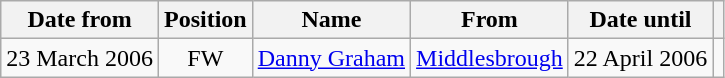<table class="wikitable" style="text-align:center;">
<tr>
<th scope=col>Date from</th>
<th scope=col>Position</th>
<th scope=col>Name</th>
<th scope=col>From</th>
<th scope=col>Date until</th>
<th scope=col></th>
</tr>
<tr>
<td>23 March 2006</td>
<td>FW</td>
<td><a href='#'>Danny Graham</a></td>
<td><a href='#'>Middlesbrough</a></td>
<td>22 April 2006</td>
<td></td>
</tr>
</table>
